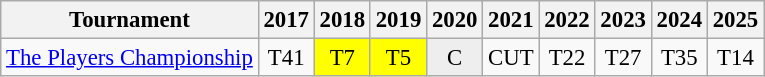<table class="wikitable" style="font-size:95%;text-align:center;">
<tr>
<th>Tournament</th>
<th>2017</th>
<th>2018</th>
<th>2019</th>
<th>2020</th>
<th>2021</th>
<th>2022</th>
<th>2023</th>
<th>2024</th>
<th>2025</th>
</tr>
<tr>
<td align=left><a href='#'>The Players Championship</a></td>
<td>T41</td>
<td style="background:yellow;">T7</td>
<td style="background:yellow;">T5</td>
<td style="background:#eeeeee;">C</td>
<td>CUT</td>
<td>T22</td>
<td>T27</td>
<td>T35</td>
<td>T14</td>
</tr>
</table>
